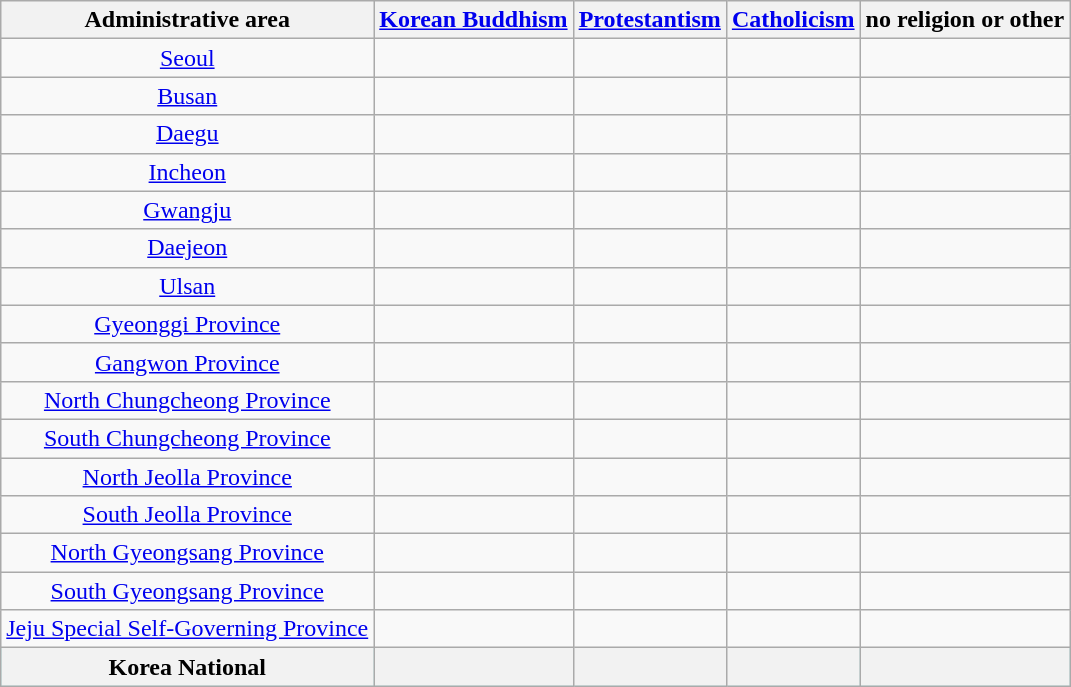<table class="wikitable sortable" style="text-align:center;">
<tr>
<th>Administrative area</th>
<th><a href='#'>Korean Buddhism</a></th>
<th><a href='#'>Protestantism</a></th>
<th><a href='#'>Catholicism</a></th>
<th>no religion or other</th>
</tr>
<tr>
<td><a href='#'>Seoul</a></td>
<td></td>
<td></td>
<td></td>
<td></td>
</tr>
<tr>
<td><a href='#'>Busan</a></td>
<td></td>
<td></td>
<td></td>
<td></td>
</tr>
<tr>
<td><a href='#'>Daegu</a></td>
<td></td>
<td></td>
<td></td>
<td></td>
</tr>
<tr>
<td><a href='#'>Incheon</a></td>
<td></td>
<td></td>
<td></td>
<td></td>
</tr>
<tr>
<td><a href='#'>Gwangju</a></td>
<td></td>
<td></td>
<td></td>
<td></td>
</tr>
<tr>
<td><a href='#'>Daejeon</a></td>
<td></td>
<td></td>
<td></td>
<td></td>
</tr>
<tr>
<td><a href='#'>Ulsan</a></td>
<td></td>
<td></td>
<td></td>
<td></td>
</tr>
<tr>
<td><a href='#'>Gyeonggi Province</a></td>
<td></td>
<td></td>
<td></td>
<td></td>
</tr>
<tr>
<td><a href='#'>Gangwon Province</a></td>
<td></td>
<td></td>
<td></td>
<td></td>
</tr>
<tr>
<td><a href='#'>North Chungcheong Province</a></td>
<td></td>
<td></td>
<td></td>
<td></td>
</tr>
<tr>
<td><a href='#'>South Chungcheong Province</a></td>
<td></td>
<td></td>
<td></td>
<td></td>
</tr>
<tr>
<td><a href='#'>North Jeolla Province</a></td>
<td></td>
<td></td>
<td></td>
<td></td>
</tr>
<tr>
<td><a href='#'>South Jeolla Province</a></td>
<td></td>
<td></td>
<td></td>
<td></td>
</tr>
<tr>
<td><a href='#'>North Gyeongsang Province</a></td>
<td></td>
<td></td>
<td></td>
<td></td>
</tr>
<tr>
<td><a href='#'>South Gyeongsang Province</a></td>
<td></td>
<td></td>
<td></td>
<td></td>
</tr>
<tr>
<td><a href='#'>Jeju Special Self-Governing Province</a></td>
<td></td>
<td></td>
<td></td>
<td></td>
</tr>
<tr style="background:#9ff;">
<th>Korea National</th>
<th></th>
<th></th>
<th></th>
<th></th>
</tr>
</table>
